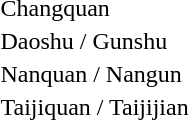<table>
<tr>
<td>Changquan</td>
<td></td>
<td></td>
<td></td>
</tr>
<tr>
<td>Daoshu / Gunshu</td>
<td></td>
<td></td>
<td></td>
</tr>
<tr>
<td>Nanquan / Nangun</td>
<td></td>
<td></td>
<td></td>
</tr>
<tr>
<td>Taijiquan / Taijijian</td>
<td></td>
<td></td>
<td></td>
</tr>
</table>
